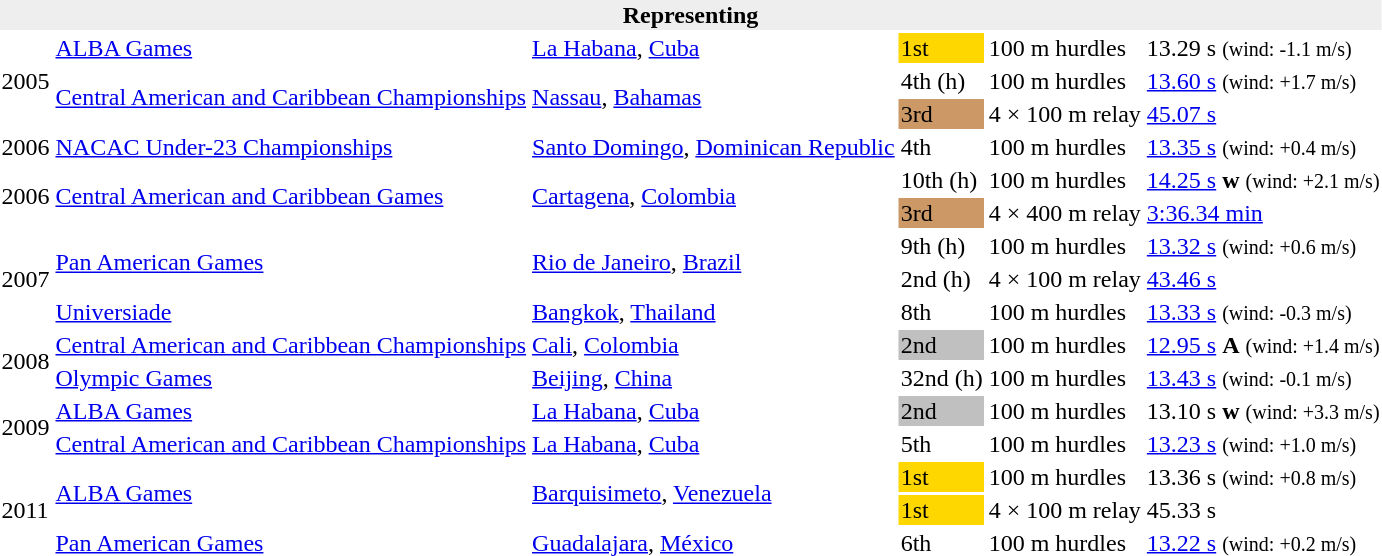<table>
<tr>
<th bgcolor="#eeeeee" colspan="6">Representing </th>
</tr>
<tr>
<td rowspan=3>2005</td>
<td><a href='#'>ALBA Games</a></td>
<td><a href='#'>La Habana</a>, <a href='#'>Cuba</a></td>
<td bgcolor=gold>1st</td>
<td>100 m hurdles</td>
<td>13.29 s <small>(wind: -1.1 m/s)</small></td>
</tr>
<tr>
<td rowspan=2><a href='#'>Central American and Caribbean Championships</a></td>
<td rowspan=2><a href='#'>Nassau</a>, <a href='#'>Bahamas</a></td>
<td>4th (h)</td>
<td>100 m hurdles</td>
<td><a href='#'>13.60 s</a> <small>(wind: +1.7 m/s)</small></td>
</tr>
<tr>
<td bgcolor=cc9966>3rd</td>
<td>4 × 100 m relay</td>
<td><a href='#'>45.07 s</a></td>
</tr>
<tr>
<td>2006</td>
<td><a href='#'>NACAC Under-23 Championships</a></td>
<td><a href='#'>Santo Domingo</a>, <a href='#'>Dominican Republic</a></td>
<td>4th</td>
<td>100 m hurdles</td>
<td><a href='#'>13.35 s</a>  <small>(wind: +0.4 m/s)</small></td>
</tr>
<tr>
<td rowspan=2>2006</td>
<td rowspan=2><a href='#'>Central American and Caribbean Games</a></td>
<td rowspan=2><a href='#'>Cartagena</a>, <a href='#'>Colombia</a></td>
<td>10th (h)</td>
<td>100 m hurdles</td>
<td><a href='#'>14.25 s</a> <strong>w</strong> <small>(wind: +2.1 m/s)</small></td>
</tr>
<tr>
<td bgcolor=cc9966>3rd</td>
<td>4 × 400 m relay</td>
<td><a href='#'>3:36.34 min</a></td>
</tr>
<tr>
<td rowspan=3>2007</td>
<td rowspan=2><a href='#'>Pan American Games</a></td>
<td rowspan=2><a href='#'>Rio de Janeiro</a>, <a href='#'>Brazil</a></td>
<td>9th (h)</td>
<td>100 m hurdles</td>
<td><a href='#'>13.32 s</a> <small>(wind: +0.6 m/s)</small></td>
</tr>
<tr>
<td>2nd (h)</td>
<td>4 × 100 m relay</td>
<td><a href='#'>43.46 s</a></td>
</tr>
<tr>
<td><a href='#'>Universiade</a></td>
<td><a href='#'>Bangkok</a>, <a href='#'>Thailand</a></td>
<td>8th</td>
<td>100 m hurdles</td>
<td><a href='#'>13.33 s</a> <small>(wind: -0.3 m/s)</small></td>
</tr>
<tr>
<td rowspan=2>2008</td>
<td><a href='#'>Central American and Caribbean Championships</a></td>
<td><a href='#'>Cali</a>, <a href='#'>Colombia</a></td>
<td bgcolor=silver>2nd</td>
<td>100 m hurdles</td>
<td><a href='#'>12.95 s</a> <strong>A</strong> <small>(wind: +1.4 m/s)</small></td>
</tr>
<tr>
<td><a href='#'>Olympic Games</a></td>
<td><a href='#'>Beijing</a>, <a href='#'>China</a></td>
<td>32nd (h)</td>
<td>100 m hurdles</td>
<td><a href='#'>13.43 s</a> <small>(wind: -0.1 m/s)</small></td>
</tr>
<tr>
<td rowspan=2>2009</td>
<td><a href='#'>ALBA Games</a></td>
<td><a href='#'>La Habana</a>, <a href='#'>Cuba</a></td>
<td bgcolor=silver>2nd</td>
<td>100 m hurdles</td>
<td>13.10 s <strong>w</strong> <small>(wind: +3.3 m/s)</small></td>
</tr>
<tr>
<td><a href='#'>Central American and Caribbean Championships</a></td>
<td><a href='#'>La Habana</a>, <a href='#'>Cuba</a></td>
<td>5th</td>
<td>100 m hurdles</td>
<td><a href='#'>13.23 s</a> <small>(wind: +1.0 m/s)</small></td>
</tr>
<tr>
<td rowspan=3>2011</td>
<td rowspan=2><a href='#'>ALBA Games</a></td>
<td rowspan=2><a href='#'>Barquisimeto</a>, <a href='#'>Venezuela</a></td>
<td bgcolor=gold>1st</td>
<td>100 m hurdles</td>
<td>13.36 s <small>(wind: +0.8 m/s)</small></td>
</tr>
<tr>
<td bgcolor=gold>1st</td>
<td>4 × 100 m relay</td>
<td>45.33 s</td>
</tr>
<tr>
<td><a href='#'>Pan American Games</a></td>
<td><a href='#'>Guadalajara</a>, <a href='#'>México</a></td>
<td>6th</td>
<td>100 m hurdles</td>
<td><a href='#'>13.22 s</a>  <small>(wind: +0.2 m/s)</small></td>
</tr>
</table>
